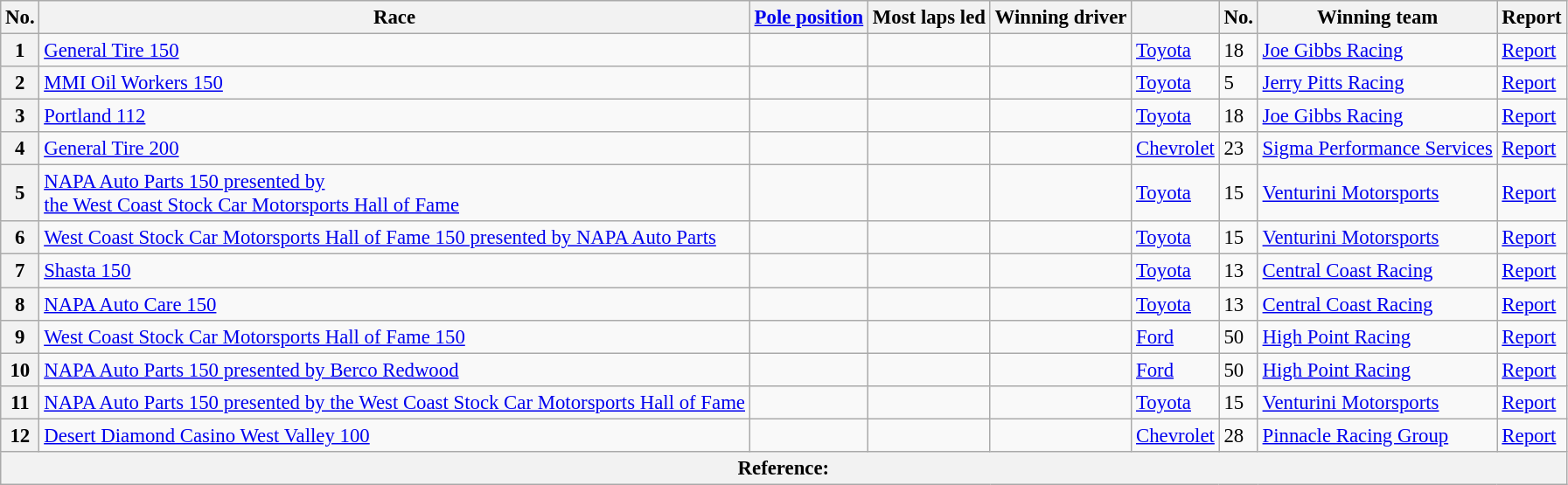<table class="wikitable" style="font-size:95%">
<tr>
<th>No.</th>
<th>Race</th>
<th><a href='#'>Pole position</a></th>
<th>Most laps led</th>
<th>Winning driver</th>
<th></th>
<th>No.</th>
<th>Winning team</th>
<th>Report</th>
</tr>
<tr>
<th>1</th>
<td><a href='#'>General Tire 150</a></td>
<td></td>
<td></td>
<td></td>
<td><a href='#'>Toyota</a></td>
<td>18</td>
<td><a href='#'>Joe Gibbs Racing</a></td>
<td><a href='#'>Report</a></td>
</tr>
<tr>
<th>2</th>
<td><a href='#'>MMI Oil Workers 150</a></td>
<td></td>
<td></td>
<td></td>
<td><a href='#'>Toyota</a></td>
<td>5</td>
<td><a href='#'>Jerry Pitts Racing</a></td>
<td><a href='#'>Report</a></td>
</tr>
<tr>
<th>3</th>
<td><a href='#'>Portland 112</a></td>
<td></td>
<td></td>
<td></td>
<td><a href='#'>Toyota</a></td>
<td>18</td>
<td><a href='#'>Joe Gibbs Racing</a></td>
<td><a href='#'>Report</a></td>
</tr>
<tr>
<th>4</th>
<td><a href='#'>General Tire 200</a></td>
<td></td>
<td></td>
<td></td>
<td><a href='#'>Chevrolet</a></td>
<td>23</td>
<td><a href='#'>Sigma Performance Services</a></td>
<td><a href='#'>Report</a></td>
</tr>
<tr>
<th>5</th>
<td><a href='#'>NAPA Auto Parts 150 presented by<br>the West Coast Stock Car Motorsports Hall of Fame</a></td>
<td></td>
<td></td>
<td></td>
<td><a href='#'>Toyota</a></td>
<td>15</td>
<td><a href='#'>Venturini Motorsports</a></td>
<td><a href='#'>Report</a></td>
</tr>
<tr>
<th>6</th>
<td><a href='#'>West Coast Stock Car Motorsports Hall of Fame 150 presented by NAPA Auto Parts</a></td>
<td></td>
<td></td>
<td></td>
<td><a href='#'>Toyota</a></td>
<td>15</td>
<td><a href='#'>Venturini Motorsports</a></td>
<td><a href='#'>Report</a></td>
</tr>
<tr>
<th>7</th>
<td><a href='#'>Shasta 150</a></td>
<td></td>
<td></td>
<td></td>
<td><a href='#'>Toyota</a></td>
<td>13</td>
<td><a href='#'>Central Coast Racing</a></td>
<td><a href='#'>Report</a></td>
</tr>
<tr>
<th>8</th>
<td><a href='#'>NAPA Auto Care 150</a></td>
<td></td>
<td></td>
<td></td>
<td><a href='#'>Toyota</a></td>
<td>13</td>
<td><a href='#'>Central Coast Racing</a></td>
<td><a href='#'>Report</a></td>
</tr>
<tr>
<th>9</th>
<td nowrap><a href='#'>West Coast Stock Car Motorsports Hall of Fame 150</a></td>
<td></td>
<td></td>
<td></td>
<td><a href='#'>Ford</a></td>
<td>50</td>
<td><a href='#'>High Point Racing</a></td>
<td><a href='#'>Report</a></td>
</tr>
<tr>
<th>10</th>
<td><a href='#'>NAPA Auto Parts 150 presented by Berco Redwood</a></td>
<td></td>
<td></td>
<td></td>
<td><a href='#'>Ford</a></td>
<td>50</td>
<td><a href='#'>High Point Racing</a></td>
<td><a href='#'>Report</a></td>
</tr>
<tr>
<th>11</th>
<td><a href='#'>NAPA Auto Parts 150 presented by the West Coast Stock Car Motorsports Hall of Fame</a></td>
<td></td>
<td></td>
<td></td>
<td><a href='#'>Toyota</a></td>
<td>15</td>
<td><a href='#'>Venturini Motorsports</a></td>
<td><a href='#'>Report</a></td>
</tr>
<tr>
<th>12</th>
<td><a href='#'>Desert Diamond Casino West Valley 100</a></td>
<td></td>
<td></td>
<td></td>
<td><a href='#'>Chevrolet</a></td>
<td>28</td>
<td><a href='#'>Pinnacle Racing Group</a></td>
<td><a href='#'>Report</a></td>
</tr>
<tr>
<th colspan="9">Reference:</th>
</tr>
</table>
